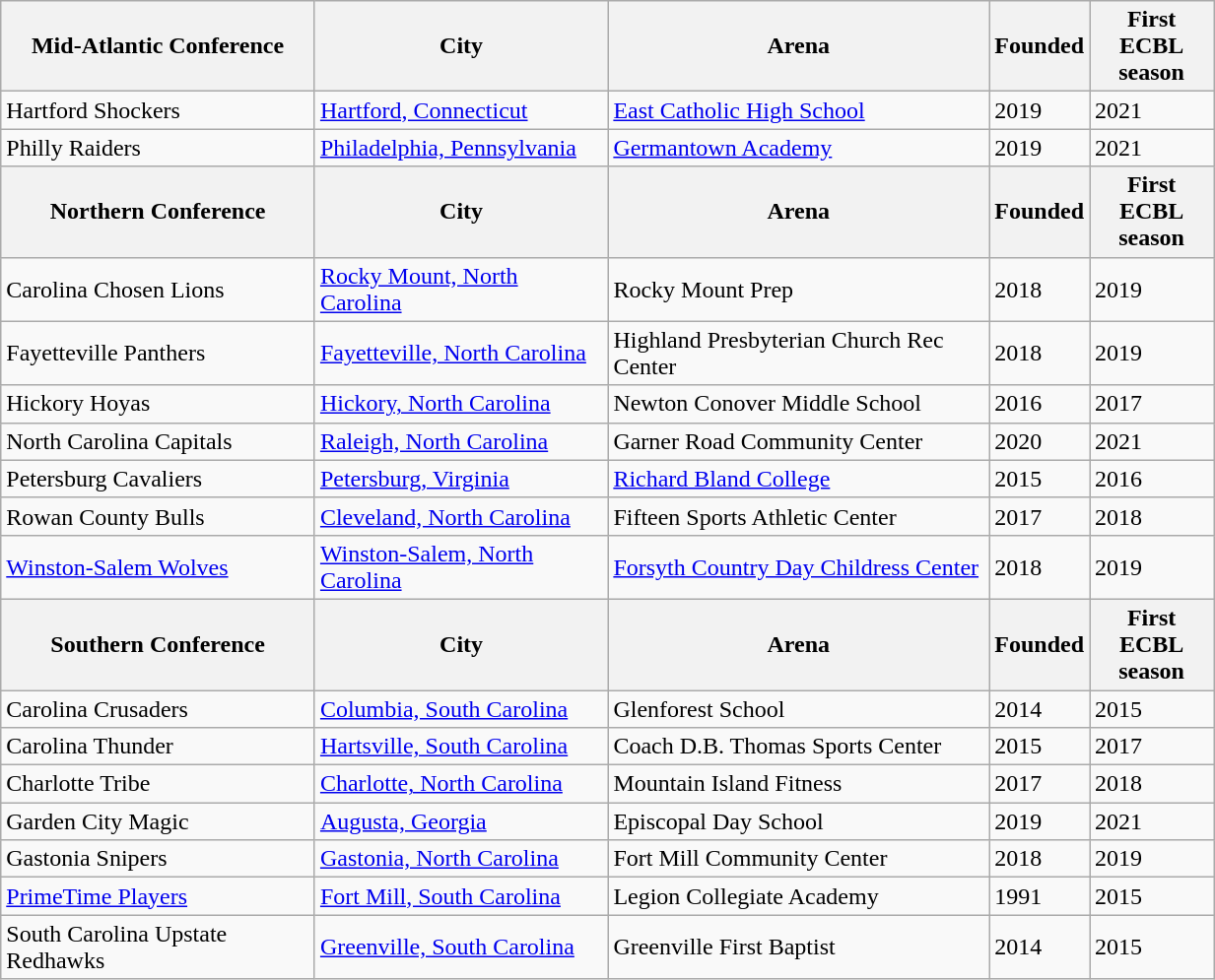<table class="wikitable" style="width:65%; text-align:left">
<tr>
<th>Mid-Atlantic Conference</th>
<th>City</th>
<th>Arena</th>
<th>Founded</th>
<th>First ECBL<br>season</th>
</tr>
<tr>
<td>Hartford Shockers</td>
<td><a href='#'>Hartford, Connecticut</a></td>
<td><a href='#'>East Catholic High School</a></td>
<td>2019</td>
<td>2021</td>
</tr>
<tr>
<td>Philly Raiders</td>
<td><a href='#'>Philadelphia, Pennsylvania</a></td>
<td><a href='#'>Germantown Academy</a></td>
<td>2019</td>
<td>2021</td>
</tr>
<tr>
<th>Northern Conference</th>
<th>City</th>
<th>Arena</th>
<th>Founded</th>
<th>First ECBL<br>season</th>
</tr>
<tr>
<td>Carolina Chosen Lions</td>
<td><a href='#'>Rocky Mount, North Carolina</a></td>
<td>Rocky Mount Prep</td>
<td>2018</td>
<td>2019</td>
</tr>
<tr>
<td>Fayetteville Panthers</td>
<td><a href='#'>Fayetteville, North Carolina</a></td>
<td>Highland Presbyterian Church Rec Center</td>
<td>2018</td>
<td>2019</td>
</tr>
<tr>
<td>Hickory Hoyas</td>
<td><a href='#'>Hickory, North Carolina</a></td>
<td>Newton Conover Middle School</td>
<td>2016</td>
<td>2017</td>
</tr>
<tr>
<td>North Carolina Capitals</td>
<td><a href='#'>Raleigh, North Carolina</a></td>
<td>Garner Road Community Center</td>
<td>2020</td>
<td>2021</td>
</tr>
<tr>
<td>Petersburg Cavaliers</td>
<td><a href='#'>Petersburg, Virginia</a></td>
<td><a href='#'>Richard Bland College</a></td>
<td>2015</td>
<td>2016</td>
</tr>
<tr>
<td>Rowan County Bulls</td>
<td><a href='#'>Cleveland, North Carolina</a></td>
<td>Fifteen Sports Athletic Center</td>
<td>2017</td>
<td>2018</td>
</tr>
<tr>
<td><a href='#'>Winston-Salem Wolves</a></td>
<td><a href='#'>Winston-Salem, North Carolina</a></td>
<td><a href='#'>Forsyth Country Day Childress Center</a></td>
<td>2018</td>
<td>2019</td>
</tr>
<tr>
<th>Southern Conference</th>
<th>City</th>
<th>Arena</th>
<th>Founded</th>
<th>First ECBL<br>season</th>
</tr>
<tr>
<td>Carolina Crusaders</td>
<td><a href='#'>Columbia, South Carolina</a></td>
<td>Glenforest School</td>
<td>2014</td>
<td>2015</td>
</tr>
<tr>
<td>Carolina Thunder</td>
<td><a href='#'>Hartsville, South Carolina</a></td>
<td>Coach D.B. Thomas Sports Center</td>
<td>2015</td>
<td>2017</td>
</tr>
<tr>
<td>Charlotte Tribe</td>
<td><a href='#'>Charlotte, North Carolina</a></td>
<td>Mountain Island Fitness</td>
<td>2017</td>
<td>2018</td>
</tr>
<tr>
<td>Garden City Magic</td>
<td><a href='#'>Augusta, Georgia</a></td>
<td>Episcopal Day School</td>
<td>2019</td>
<td>2021</td>
</tr>
<tr>
<td>Gastonia Snipers</td>
<td><a href='#'>Gastonia, North Carolina</a></td>
<td>Fort Mill Community Center</td>
<td>2018</td>
<td>2019</td>
</tr>
<tr>
<td><a href='#'>PrimeTime Players</a></td>
<td><a href='#'>Fort Mill, South Carolina</a></td>
<td>Legion Collegiate Academy</td>
<td>1991</td>
<td>2015</td>
</tr>
<tr>
<td>South Carolina Upstate Redhawks</td>
<td><a href='#'>Greenville, South Carolina</a></td>
<td>Greenville First Baptist</td>
<td>2014</td>
<td>2015</td>
</tr>
</table>
